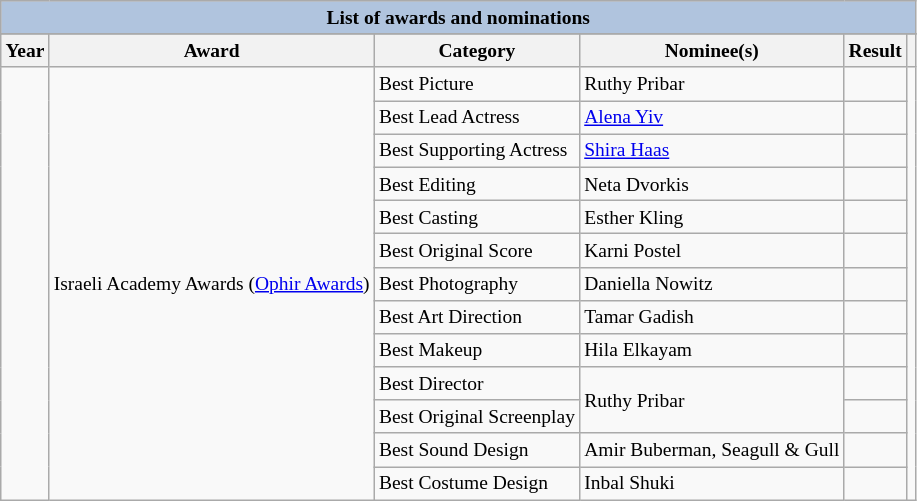<table class="wikitable sortable" style="font-size:small">
<tr style="background:#ccc; text-align:center;">
<th colspan="6" style="background: LightSteelBlue;">List of awards and nominations</th>
</tr>
<tr style="background:#ccc; text-align:center;">
</tr>
<tr>
<th scope="col">Year</th>
<th scope="col">Award</th>
<th scope="col">Category</th>
<th scope="col">Nominee(s)</th>
<th scope="col">Result</th>
<th scope="col" class="unsortable"></th>
</tr>
<tr>
<td rowspan="16"></td>
<td rowspan="16">Israeli Academy Awards (<a href='#'>Ophir Awards</a>)</td>
<td>Best Picture</td>
<td>Ruthy Pribar</td>
<td></td>
<td align="center" rowspan="13"></td>
</tr>
<tr>
<td>Best Lead Actress</td>
<td><a href='#'>Alena Yiv</a></td>
<td></td>
</tr>
<tr>
<td>Best Supporting Actress</td>
<td><a href='#'>Shira Haas</a></td>
<td></td>
</tr>
<tr>
<td>Best Editing</td>
<td>Neta Dvorkis</td>
<td></td>
</tr>
<tr>
<td>Best Casting</td>
<td>Esther Kling</td>
<td></td>
</tr>
<tr>
<td>Best Original Score</td>
<td>Karni Postel</td>
<td></td>
</tr>
<tr>
<td>Best Photography</td>
<td>Daniella Nowitz</td>
<td></td>
</tr>
<tr>
<td>Best Art Direction</td>
<td>Tamar Gadish</td>
<td></td>
</tr>
<tr>
<td>Best Makeup</td>
<td>Hila Elkayam</td>
<td></td>
</tr>
<tr>
<td>Best Director</td>
<td rowspan="2">Ruthy Pribar</td>
<td></td>
</tr>
<tr>
<td>Best Original Screenplay</td>
<td></td>
</tr>
<tr>
<td>Best Sound Design</td>
<td>Amir Buberman, Seagull & Gull</td>
<td></td>
</tr>
<tr>
<td>Best Costume Design</td>
<td>Inbal Shuki</td>
<td></td>
</tr>
</table>
